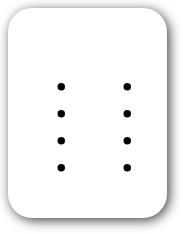<table style=" border-radius:1em; box-shadow: 0.1em 0.1em 0.5em rgba(0,0,0,0.75); background-color: white; border: 1px solid white; padding: 5px;">
<tr style="vertical-align:top;">
<td><br><ul><li></li><li></li><li></li><li></li></ul></td>
<td valign="top"><br><ul><li></li><li></li><li></li><li></li></ul></td>
<td></td>
</tr>
</table>
